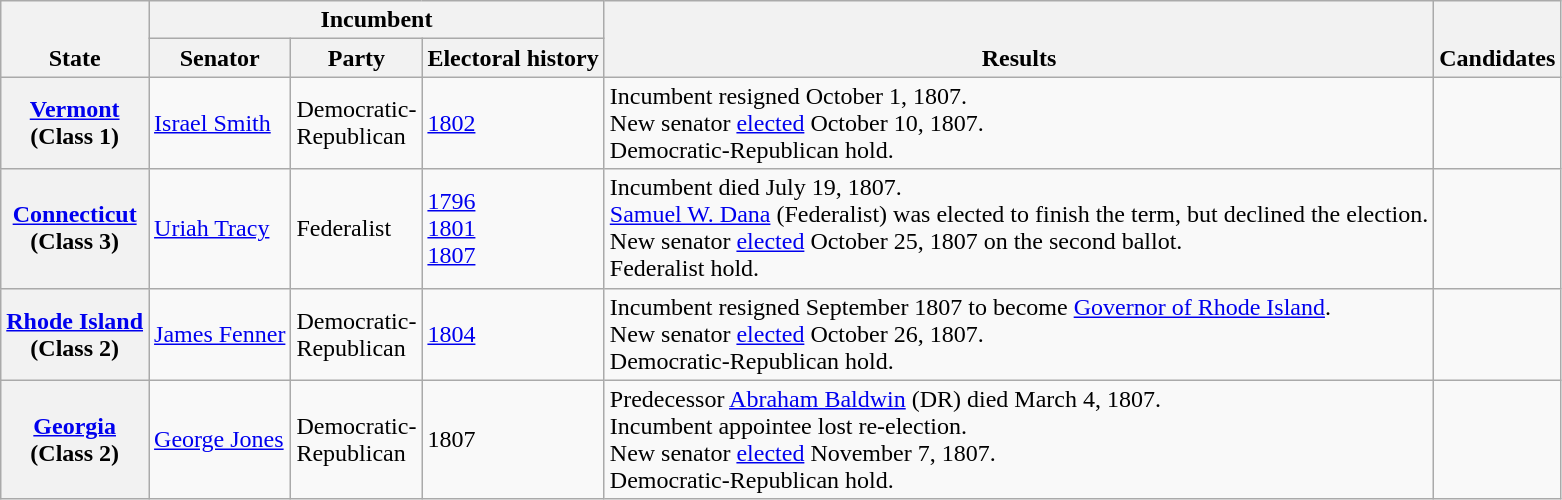<table class=wikitable>
<tr valign=bottom>
<th rowspan=2>State</th>
<th colspan=3>Incumbent</th>
<th rowspan=2>Results</th>
<th rowspan=2>Candidates</th>
</tr>
<tr>
<th>Senator</th>
<th>Party</th>
<th>Electoral history</th>
</tr>
<tr>
<th><a href='#'>Vermont</a><br>(Class 1)</th>
<td><a href='#'>Israel Smith</a></td>
<td>Democratic-<br>Republican</td>
<td><a href='#'>1802</a></td>
<td>Incumbent resigned October 1, 1807.<br>New senator <a href='#'>elected</a> October 10, 1807.<br>Democratic-Republican hold.</td>
<td nowrap></td>
</tr>
<tr>
<th><a href='#'>Connecticut</a><br>(Class 3)</th>
<td><a href='#'>Uriah Tracy</a></td>
<td>Federalist</td>
<td><a href='#'>1796 </a><br><a href='#'>1801</a><br><a href='#'>1807</a></td>
<td>Incumbent died July 19, 1807.<br><a href='#'>Samuel W. Dana</a> (Federalist) was elected to finish the term, but declined the election.<br>New senator <a href='#'>elected</a> October 25, 1807 on the second ballot.<br>Federalist hold.</td>
<td nowrap></td>
</tr>
<tr>
<th><a href='#'>Rhode Island</a><br>(Class 2)</th>
<td><a href='#'>James Fenner</a></td>
<td>Democratic-<br>Republican</td>
<td><a href='#'>1804</a></td>
<td>Incumbent resigned September 1807 to become <a href='#'>Governor of Rhode Island</a>.<br>New senator <a href='#'>elected</a> October 26, 1807.<br>Democratic-Republican hold.</td>
<td nowrap></td>
</tr>
<tr>
<th><a href='#'>Georgia</a><br>(Class 2)</th>
<td><a href='#'>George Jones</a></td>
<td>Democratic-<br>Republican</td>
<td>1807 </td>
<td>Predecessor <a href='#'>Abraham Baldwin</a> (DR) died March 4, 1807.<br>Incumbent appointee lost re-election.<br>New senator <a href='#'>elected</a> November 7, 1807.<br>Democratic-Republican hold.</td>
<td nowrap></td>
</tr>
</table>
